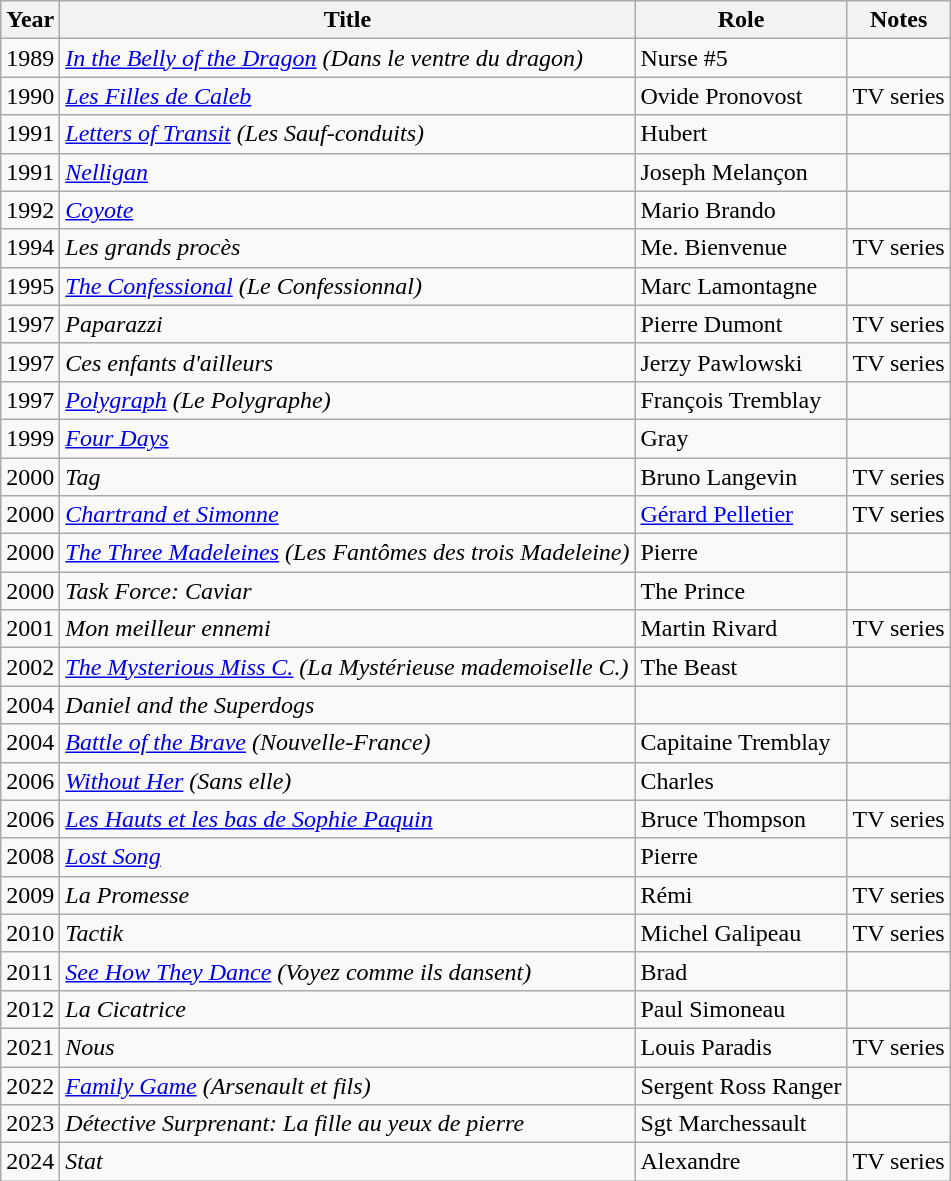<table class="wikitable">
<tr>
<th>Year</th>
<th>Title</th>
<th>Role</th>
<th>Notes</th>
</tr>
<tr>
<td>1989</td>
<td><em><a href='#'>In the Belly of the Dragon</a> (Dans le ventre du dragon)</em></td>
<td>Nurse #5</td>
<td></td>
</tr>
<tr>
<td>1990</td>
<td><em><a href='#'>Les Filles de Caleb</a></em></td>
<td>Ovide Pronovost</td>
<td>TV series</td>
</tr>
<tr>
<td>1991</td>
<td><em><a href='#'>Letters of Transit</a> (Les Sauf-conduits)</em></td>
<td>Hubert</td>
<td></td>
</tr>
<tr>
<td>1991</td>
<td><em><a href='#'>Nelligan</a></em></td>
<td>Joseph Melançon</td>
<td></td>
</tr>
<tr>
<td>1992</td>
<td><em><a href='#'>Coyote</a></em></td>
<td>Mario Brando</td>
<td></td>
</tr>
<tr>
<td>1994</td>
<td><em>Les grands procès</em></td>
<td>Me. Bienvenue</td>
<td>TV series</td>
</tr>
<tr>
<td>1995</td>
<td><em><a href='#'>The Confessional</a> (Le Confessionnal)</em></td>
<td>Marc Lamontagne</td>
<td></td>
</tr>
<tr>
<td>1997</td>
<td><em>Paparazzi</em></td>
<td>Pierre Dumont</td>
<td>TV series</td>
</tr>
<tr>
<td>1997</td>
<td><em>Ces enfants d'ailleurs</em></td>
<td>Jerzy Pawlowski</td>
<td>TV series</td>
</tr>
<tr>
<td>1997</td>
<td><em><a href='#'>Polygraph</a> (Le Polygraphe)</em></td>
<td>François Tremblay</td>
<td></td>
</tr>
<tr>
<td>1999</td>
<td><em><a href='#'>Four Days</a></em></td>
<td>Gray</td>
<td></td>
</tr>
<tr>
<td>2000</td>
<td><em>Tag</em></td>
<td>Bruno Langevin</td>
<td>TV series</td>
</tr>
<tr>
<td>2000</td>
<td><em><a href='#'>Chartrand et Simonne</a></em></td>
<td><a href='#'>Gérard Pelletier</a></td>
<td>TV series</td>
</tr>
<tr>
<td>2000</td>
<td><em><a href='#'>The Three Madeleines</a> (Les Fantômes des trois Madeleine)</em></td>
<td>Pierre</td>
</tr>
<tr>
<td>2000</td>
<td><em>Task Force: Caviar</em></td>
<td>The Prince</td>
<td></td>
</tr>
<tr>
<td>2001</td>
<td><em>Mon meilleur ennemi</em></td>
<td>Martin Rivard</td>
<td>TV series</td>
</tr>
<tr>
<td>2002</td>
<td><em><a href='#'>The Mysterious Miss C.</a> (La Mystérieuse mademoiselle C.)</em></td>
<td>The Beast</td>
</tr>
<tr>
<td>2004</td>
<td><em>Daniel and the Superdogs</em></td>
<td></td>
<td></td>
</tr>
<tr>
<td>2004</td>
<td><em><a href='#'>Battle of the Brave</a> (Nouvelle-France)</em></td>
<td>Capitaine Tremblay</td>
<td></td>
</tr>
<tr>
<td>2006</td>
<td><em><a href='#'>Without Her</a> (Sans elle)</em></td>
<td>Charles</td>
<td></td>
</tr>
<tr>
<td>2006</td>
<td><em><a href='#'>Les Hauts et les bas de Sophie Paquin</a></em></td>
<td>Bruce Thompson</td>
<td>TV series</td>
</tr>
<tr>
<td>2008</td>
<td><em><a href='#'>Lost Song</a></em></td>
<td>Pierre</td>
<td></td>
</tr>
<tr>
<td>2009</td>
<td><em>La Promesse</em></td>
<td>Rémi</td>
<td>TV series</td>
</tr>
<tr>
<td>2010</td>
<td><em>Tactik</em></td>
<td>Michel Galipeau</td>
<td>TV series</td>
</tr>
<tr>
<td>2011</td>
<td><em><a href='#'>See How They Dance</a> (Voyez comme ils dansent)</em></td>
<td>Brad</td>
<td></td>
</tr>
<tr>
<td>2012</td>
<td><em>La Cicatrice</em></td>
<td>Paul Simoneau</td>
<td></td>
</tr>
<tr>
<td>2021</td>
<td><em>Nous</em></td>
<td>Louis Paradis</td>
<td>TV series</td>
</tr>
<tr>
<td>2022</td>
<td><em><a href='#'>Family Game</a> (Arsenault et fils)</em></td>
<td>Sergent Ross Ranger</td>
</tr>
<tr>
<td>2023</td>
<td><em>Détective Surprenant: La fille au yeux de pierre</em></td>
<td>Sgt Marchessault</td>
<td></td>
</tr>
<tr>
<td>2024</td>
<td><em>Stat</em></td>
<td>Alexandre</td>
<td>TV series</td>
</tr>
</table>
